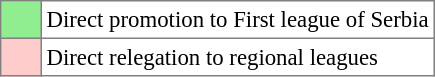<table bgcolor="#f7f8ff" cellpadding="3" cellspacing="0" border="1" style="font-size: 95%; border: gray solid 1px; border-collapse: collapse;text-align:center;">
<tr>
<td style="background:#90EE90;" width="20"></td>
<td bgcolor="#ffffff" align="left">Direct promotion to First league of Serbia</td>
</tr>
<tr>
<td style="background: #FFCCCC" width="20"></td>
<td bgcolor="#ffffff" align="left">Direct relegation to regional leagues</td>
</tr>
</table>
